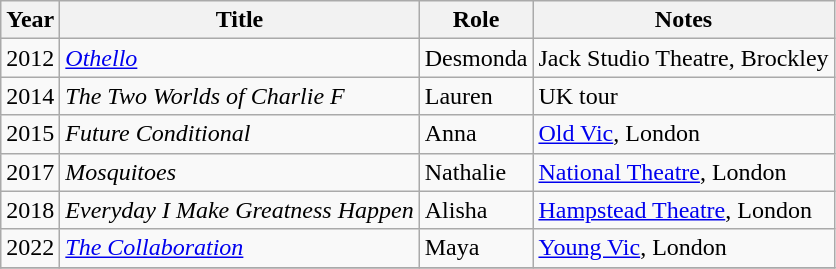<table class="wikitable sortable">
<tr>
<th>Year</th>
<th>Title</th>
<th>Role</th>
<th class="unsortable">Notes</th>
</tr>
<tr>
<td>2012</td>
<td><em><a href='#'>Othello</a></em></td>
<td>Desmonda</td>
<td>Jack Studio Theatre, Brockley</td>
</tr>
<tr>
<td>2014</td>
<td><em>The Two Worlds of Charlie F</em></td>
<td>Lauren</td>
<td>UK tour</td>
</tr>
<tr>
<td>2015</td>
<td><em>Future Conditional</em></td>
<td>Anna</td>
<td><a href='#'>Old Vic</a>, London</td>
</tr>
<tr>
<td>2017</td>
<td><em>Mosquitoes</em></td>
<td>Nathalie</td>
<td><a href='#'>National Theatre</a>, London</td>
</tr>
<tr>
<td>2018</td>
<td><em>Everyday I Make Greatness Happen</em></td>
<td>Alisha</td>
<td><a href='#'>Hampstead Theatre</a>, London</td>
</tr>
<tr>
<td>2022</td>
<td><em><a href='#'>The Collaboration</a></em></td>
<td>Maya</td>
<td><a href='#'>Young Vic</a>, London</td>
</tr>
<tr>
</tr>
</table>
